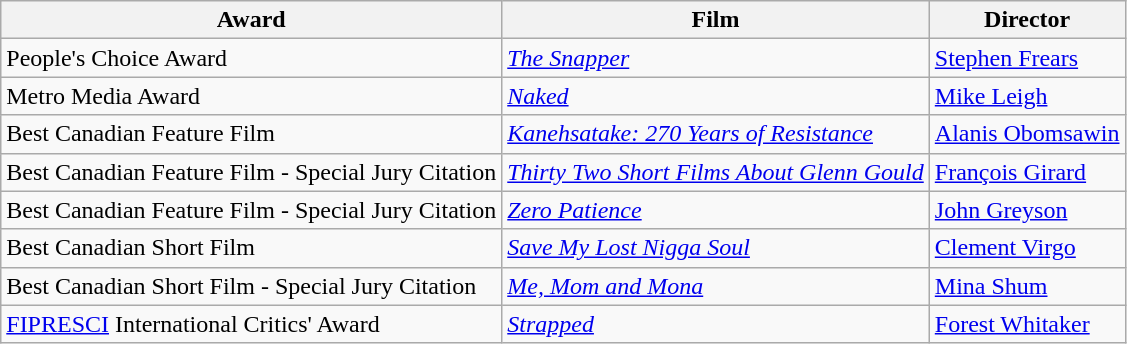<table class="wikitable">
<tr>
<th>Award</th>
<th>Film</th>
<th>Director</th>
</tr>
<tr>
<td>People's Choice Award</td>
<td><em><a href='#'>The Snapper</a></em></td>
<td><a href='#'>Stephen Frears</a></td>
</tr>
<tr>
<td>Metro Media Award</td>
<td><em><a href='#'>Naked</a></em></td>
<td><a href='#'>Mike Leigh</a></td>
</tr>
<tr>
<td>Best Canadian Feature Film</td>
<td><em><a href='#'>Kanehsatake: 270 Years of Resistance</a></em></td>
<td><a href='#'>Alanis Obomsawin</a></td>
</tr>
<tr>
<td>Best Canadian Feature Film - Special Jury Citation</td>
<td><em><a href='#'>Thirty Two Short Films About Glenn Gould</a></em></td>
<td><a href='#'>François Girard</a></td>
</tr>
<tr>
<td>Best Canadian Feature Film - Special Jury Citation</td>
<td><em><a href='#'>Zero Patience</a></em></td>
<td><a href='#'>John Greyson</a></td>
</tr>
<tr>
<td>Best Canadian Short Film</td>
<td><em><a href='#'>Save My Lost Nigga Soul</a></em></td>
<td><a href='#'>Clement Virgo</a></td>
</tr>
<tr>
<td>Best Canadian Short Film - Special Jury Citation</td>
<td><em><a href='#'>Me, Mom and Mona</a></em></td>
<td><a href='#'>Mina Shum</a></td>
</tr>
<tr>
<td><a href='#'>FIPRESCI</a> International Critics' Award</td>
<td><em><a href='#'>Strapped</a></em></td>
<td><a href='#'>Forest Whitaker</a></td>
</tr>
</table>
